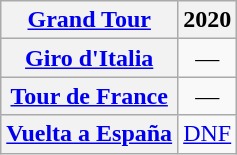<table class="wikitable plainrowheaders">
<tr>
<th scope="col"><a href='#'>Grand Tour</a></th>
<th scope="col">2020</th>
</tr>
<tr style="text-align:center;">
<th scope="row"> <a href='#'>Giro d'Italia</a></th>
<td>—</td>
</tr>
<tr style="text-align:center;">
<th scope="row"> <a href='#'>Tour de France</a></th>
<td>—</td>
</tr>
<tr style="text-align:center;">
<th scope="row"> <a href='#'>Vuelta a España</a></th>
<td><a href='#'>DNF</a></td>
</tr>
</table>
